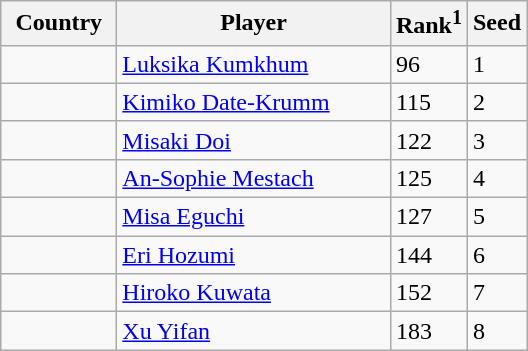<table class="sortable wikitable">
<tr>
<th width="70">Country</th>
<th width="175">Player</th>
<th>Rank<sup>1</sup></th>
<th>Seed</th>
</tr>
<tr>
<td></td>
<td><a href='#'>Luksika Kumkhum</a></td>
<td>96</td>
<td>1</td>
</tr>
<tr>
<td></td>
<td><a href='#'>Kimiko Date-Krumm</a></td>
<td>115</td>
<td>2</td>
</tr>
<tr>
<td></td>
<td><a href='#'>Misaki Doi</a></td>
<td>122</td>
<td>3</td>
</tr>
<tr>
<td></td>
<td><a href='#'>An-Sophie Mestach</a></td>
<td>125</td>
<td>4</td>
</tr>
<tr>
<td></td>
<td><a href='#'>Misa Eguchi</a></td>
<td>127</td>
<td>5</td>
</tr>
<tr>
<td></td>
<td><a href='#'>Eri Hozumi</a></td>
<td>144</td>
<td>6</td>
</tr>
<tr>
<td></td>
<td><a href='#'>Hiroko Kuwata</a></td>
<td>152</td>
<td>7</td>
</tr>
<tr>
<td></td>
<td><a href='#'>Xu Yifan</a></td>
<td>183</td>
<td>8</td>
</tr>
</table>
